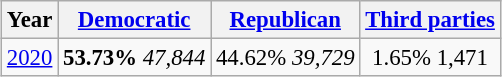<table class="wikitable" style="float:center; margin:1em; font-size:95%;">
<tr>
<th>Year</th>
<th><a href='#'>Democratic</a></th>
<th><a href='#'>Republican</a></th>
<th><a href='#'>Third parties</a></th>
</tr>
<tr>
<td align="center" ><a href='#'>2020</a></td>
<td align="center" ><strong>53.73%</strong> <em>47,844</em></td>
<td align="center" >44.62% <em>39,729</em></td>
<td align="center" >1.65% 1,471</td>
</tr>
</table>
